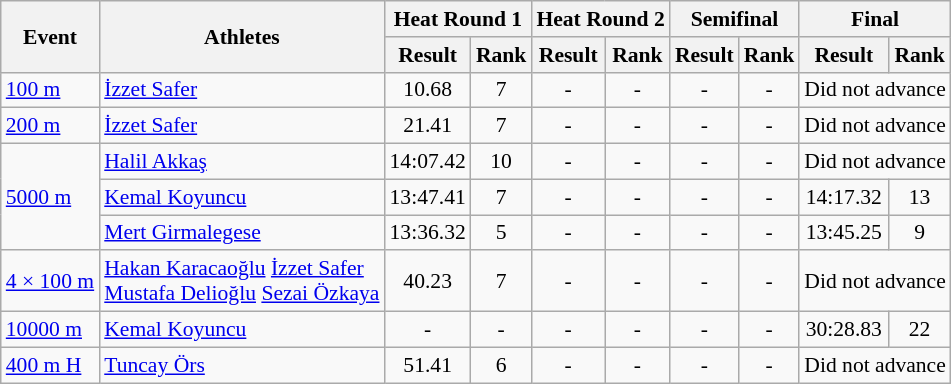<table class="wikitable" border="1" style="font-size:90%">
<tr>
<th rowspan="2">Event</th>
<th rowspan="2">Athletes</th>
<th colspan="2">Heat Round 1</th>
<th colspan="2">Heat Round 2</th>
<th colspan="2">Semifinal</th>
<th colspan="2">Final</th>
</tr>
<tr>
<th>Result</th>
<th>Rank</th>
<th>Result</th>
<th>Rank</th>
<th>Result</th>
<th>Rank</th>
<th>Result</th>
<th>Rank</th>
</tr>
<tr>
<td rowspan="1"><a href='#'>100 m</a></td>
<td><a href='#'>İzzet Safer</a></td>
<td align=center>10.68</td>
<td align=center>7</td>
<td align=center>-</td>
<td align=center>-</td>
<td align=center>-</td>
<td align=center>-</td>
<td align=center colspan="2">Did not advance</td>
</tr>
<tr>
<td rowspan="1"><a href='#'>200 m</a></td>
<td><a href='#'>İzzet Safer</a></td>
<td align=center>21.41</td>
<td align=center>7</td>
<td align=center>-</td>
<td align=center>-</td>
<td align=center>-</td>
<td align=center>-</td>
<td align=center colspan="2">Did not advance</td>
</tr>
<tr>
<td rowspan="3"><a href='#'>5000 m</a></td>
<td><a href='#'>Halil Akkaş</a></td>
<td align=center>14:07.42</td>
<td align=center>10</td>
<td align=center>-</td>
<td align=center>-</td>
<td align=center>-</td>
<td align=center>-</td>
<td align=center colspan="2">Did not advance</td>
</tr>
<tr>
<td><a href='#'>Kemal Koyuncu</a></td>
<td align=center>13:47.41</td>
<td align=center>7</td>
<td align=center>-</td>
<td align=center>-</td>
<td align=center>-</td>
<td align=center>-</td>
<td align=center>14:17.32</td>
<td align=center>13</td>
</tr>
<tr>
<td><a href='#'>Mert Girmalegese</a></td>
<td align=center>13:36.32</td>
<td align=center>5</td>
<td align=center>-</td>
<td align=center>-</td>
<td align=center>-</td>
<td align=center>-</td>
<td align=center>13:45.25</td>
<td align=center>9</td>
</tr>
<tr>
<td rowspan="1"><a href='#'>4 × 100 m</a></td>
<td><a href='#'>Hakan Karacaoğlu</a> <a href='#'>İzzet Safer</a><br><a href='#'>Mustafa Delioğlu</a> <a href='#'>Sezai Özkaya</a></td>
<td align=center>40.23</td>
<td align=center>7</td>
<td align=center>-</td>
<td align=center>-</td>
<td align=center>-</td>
<td align=center>-</td>
<td align=center colspan="2">Did not advance</td>
</tr>
<tr>
<td rowspan="1"><a href='#'>10000 m</a></td>
<td><a href='#'>Kemal Koyuncu</a></td>
<td align=center>-</td>
<td align=center>-</td>
<td align=center>-</td>
<td align=center>-</td>
<td align=center>-</td>
<td align=center>-</td>
<td align=center>30:28.83</td>
<td align=center>22</td>
</tr>
<tr>
<td rowspan="1"><a href='#'>400 m H</a></td>
<td><a href='#'>Tuncay Örs</a></td>
<td align=center>51.41</td>
<td align=center>6</td>
<td align=center>-</td>
<td align=center>-</td>
<td align=center>-</td>
<td align=center>-</td>
<td align=center colspan="2">Did not advance</td>
</tr>
</table>
